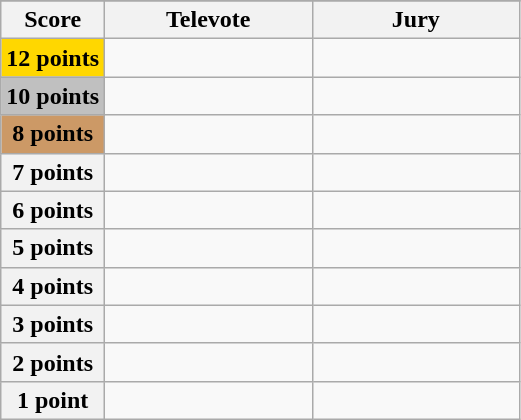<table class="wikitable">
<tr>
</tr>
<tr>
<th scope="col" width="20%">Score</th>
<th scope="col" width="40%">Televote</th>
<th scope="col" width="40%">Jury</th>
</tr>
<tr>
<th scope="row" style="background:gold">12 points</th>
<td></td>
<td></td>
</tr>
<tr>
<th scope="row" style="background:silver">10 points</th>
<td></td>
<td></td>
</tr>
<tr>
<th scope="row" style="background:#CC9966">8 points</th>
<td></td>
<td></td>
</tr>
<tr>
<th scope="row">7 points</th>
<td></td>
<td></td>
</tr>
<tr>
<th scope="row">6 points</th>
<td></td>
<td></td>
</tr>
<tr>
<th scope="row">5 points</th>
<td></td>
<td></td>
</tr>
<tr>
<th scope="row">4 points</th>
<td></td>
<td></td>
</tr>
<tr>
<th scope="row">3 points</th>
<td></td>
<td></td>
</tr>
<tr>
<th scope="row">2 points</th>
<td></td>
<td></td>
</tr>
<tr>
<th scope="row">1 point</th>
<td></td>
<td></td>
</tr>
</table>
